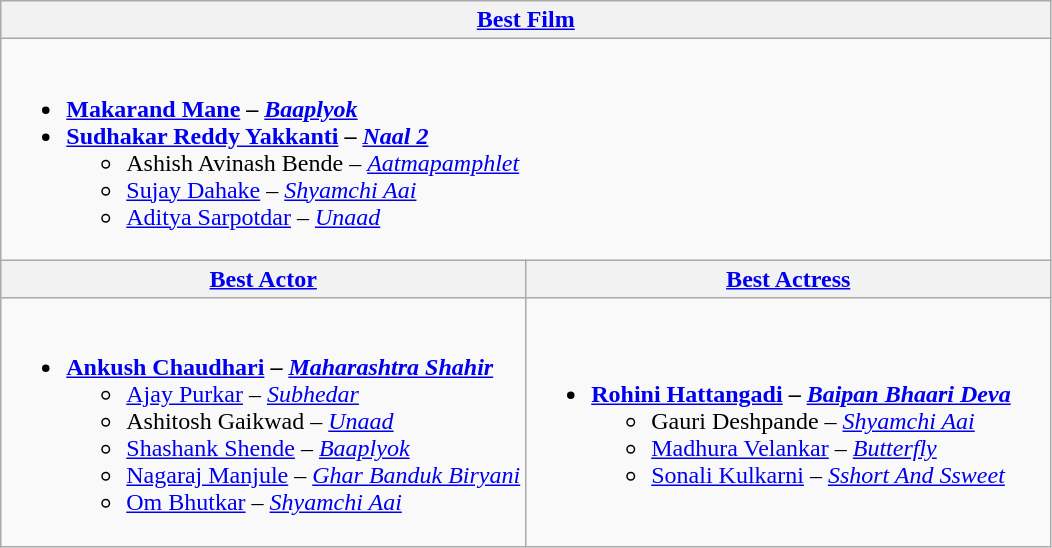<table class="wikitable">
<tr>
<th colspan=2><a href='#'>Best Film</a></th>
</tr>
<tr>
<td colspan=2><br><ul><li><strong><a href='#'>Makarand Mane</a> –</strong> <strong><em><a href='#'>Baaplyok</a></em></strong></li><li><strong><a href='#'>Sudhakar Reddy Yakkanti</a> –</strong> <strong><em><a href='#'>Naal 2</a></em></strong><ul><li>Ashish Avinash Bende – <em><a href='#'>Aatmapamphlet</a></em></li><li><a href='#'>Sujay Dahake</a> – <em><a href='#'>Shyamchi Aai</a></em></li><li><a href='#'>Aditya Sarpotdar</a> – <em><a href='#'>Unaad</a></em></li></ul></li></ul></td>
</tr>
<tr>
<th style="vertical-align:top; width:50%;"><a href='#'>Best Actor</a></th>
<th style="vertical-align:top; width:50%;"><a href='#'>Best Actress</a></th>
</tr>
<tr>
<td><br><ul><li><strong><a href='#'>Ankush Chaudhari</a> – </strong> <strong><em><a href='#'>Maharashtra Shahir</a></em></strong><ul><li><a href='#'>Ajay Purkar</a> – <em><a href='#'>Subhedar</a></em></li><li>Ashitosh Gaikwad – <em><a href='#'>Unaad</a></em></li><li><a href='#'>Shashank Shende</a> – <em><a href='#'>Baaplyok</a></em></li><li><a href='#'>Nagaraj Manjule</a> – <em><a href='#'>Ghar Banduk Biryani</a></em></li><li><a href='#'>Om Bhutkar</a> – <em><a href='#'>Shyamchi Aai</a></em></li></ul></li></ul></td>
<td><br><ul><li><strong><a href='#'>Rohini Hattangadi</a> –</strong> <strong><em><a href='#'>Baipan Bhaari Deva</a></em></strong><ul><li>Gauri Deshpande – <em><a href='#'>Shyamchi Aai</a></em></li><li><a href='#'>Madhura Velankar</a> – <em><a href='#'>Butterfly</a></em></li><li><a href='#'>Sonali Kulkarni</a> – <em><a href='#'>Sshort And Ssweet</a></em></li></ul></li></ul></td>
</tr>
</table>
